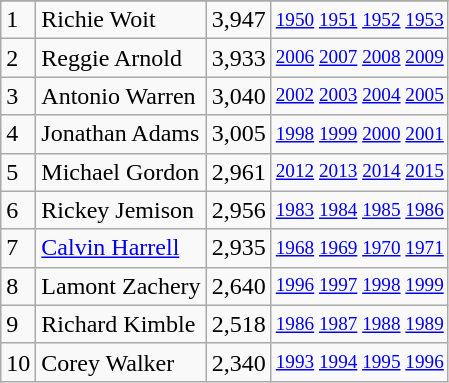<table class="wikitable">
<tr>
</tr>
<tr>
<td>1</td>
<td>Richie Woit</td>
<td>3,947</td>
<td style="font-size:80%;"><a href='#'>1950</a> <a href='#'>1951</a> <a href='#'>1952</a> <a href='#'>1953</a></td>
</tr>
<tr>
<td>2</td>
<td>Reggie Arnold</td>
<td>3,933</td>
<td style="font-size:80%;"><a href='#'>2006</a> <a href='#'>2007</a> <a href='#'>2008</a> <a href='#'>2009</a></td>
</tr>
<tr>
<td>3</td>
<td>Antonio Warren</td>
<td>3,040</td>
<td style="font-size:80%;"><a href='#'>2002</a> <a href='#'>2003</a> <a href='#'>2004</a> <a href='#'>2005</a></td>
</tr>
<tr>
<td>4</td>
<td>Jonathan Adams</td>
<td>3,005</td>
<td style="font-size:80%;"><a href='#'>1998</a> <a href='#'>1999</a> <a href='#'>2000</a> <a href='#'>2001</a></td>
</tr>
<tr>
<td>5</td>
<td>Michael Gordon</td>
<td>2,961</td>
<td style="font-size:80%;"><a href='#'>2012</a> <a href='#'>2013</a> <a href='#'>2014</a> <a href='#'>2015</a></td>
</tr>
<tr>
<td>6</td>
<td>Rickey Jemison</td>
<td>2,956</td>
<td style="font-size:80%;"><a href='#'>1983</a> <a href='#'>1984</a> <a href='#'>1985</a> <a href='#'>1986</a></td>
</tr>
<tr>
<td>7</td>
<td><a href='#'>Calvin Harrell</a></td>
<td>2,935</td>
<td style="font-size:80%;"><a href='#'>1968</a> <a href='#'>1969</a> <a href='#'>1970</a> <a href='#'>1971</a></td>
</tr>
<tr>
<td>8</td>
<td>Lamont Zachery</td>
<td>2,640</td>
<td style="font-size:80%;"><a href='#'>1996</a> <a href='#'>1997</a> <a href='#'>1998</a> <a href='#'>1999</a></td>
</tr>
<tr>
<td>9</td>
<td>Richard Kimble</td>
<td>2,518</td>
<td style="font-size:80%;"><a href='#'>1986</a> <a href='#'>1987</a> <a href='#'>1988</a> <a href='#'>1989</a></td>
</tr>
<tr>
<td>10</td>
<td>Corey Walker</td>
<td>2,340</td>
<td style="font-size:80%;"><a href='#'>1993</a> <a href='#'>1994</a> <a href='#'>1995</a> <a href='#'>1996</a></td>
</tr>
</table>
